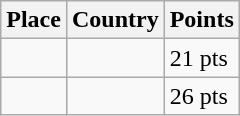<table class=wikitable>
<tr>
<th>Place</th>
<th>Country</th>
<th>Points</th>
</tr>
<tr>
<td align=center></td>
<td></td>
<td>21 pts</td>
</tr>
<tr>
<td align=center></td>
<td></td>
<td>26 pts</td>
</tr>
</table>
